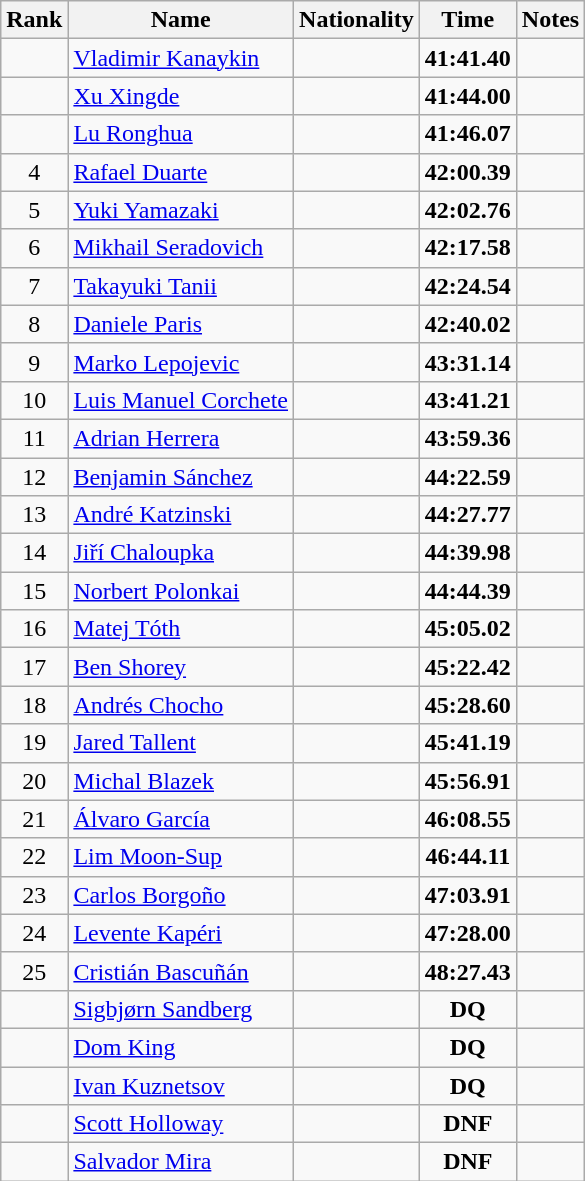<table class="wikitable sortable" style="text-align:center">
<tr>
<th>Rank</th>
<th>Name</th>
<th>Nationality</th>
<th>Time</th>
<th>Notes</th>
</tr>
<tr>
<td></td>
<td align=left><a href='#'>Vladimir Kanaykin</a></td>
<td align=left></td>
<td><strong>41:41.40</strong></td>
<td></td>
</tr>
<tr>
<td></td>
<td align=left><a href='#'>Xu Xingde</a></td>
<td align=left></td>
<td><strong>41:44.00</strong></td>
<td></td>
</tr>
<tr>
<td></td>
<td align=left><a href='#'>Lu Ronghua</a></td>
<td align=left></td>
<td><strong>41:46.07</strong></td>
<td></td>
</tr>
<tr>
<td>4</td>
<td align=left><a href='#'>Rafael Duarte</a></td>
<td align=left></td>
<td><strong>42:00.39</strong></td>
<td></td>
</tr>
<tr>
<td>5</td>
<td align=left><a href='#'>Yuki Yamazaki</a></td>
<td align=left></td>
<td><strong>42:02.76</strong></td>
<td></td>
</tr>
<tr>
<td>6</td>
<td align=left><a href='#'>Mikhail Seradovich</a></td>
<td align=left></td>
<td><strong>42:17.58</strong></td>
<td></td>
</tr>
<tr>
<td>7</td>
<td align=left><a href='#'>Takayuki Tanii</a></td>
<td align=left></td>
<td><strong>42:24.54</strong></td>
<td></td>
</tr>
<tr>
<td>8</td>
<td align=left><a href='#'>Daniele Paris</a></td>
<td align=left></td>
<td><strong>42:40.02</strong></td>
<td></td>
</tr>
<tr>
<td>9</td>
<td align=left><a href='#'>Marko Lepojevic</a></td>
<td align=left></td>
<td><strong>43:31.14</strong></td>
<td></td>
</tr>
<tr>
<td>10</td>
<td align=left><a href='#'>Luis Manuel Corchete</a></td>
<td align=left></td>
<td><strong>43:41.21</strong></td>
<td></td>
</tr>
<tr>
<td>11</td>
<td align=left><a href='#'>Adrian Herrera</a></td>
<td align=left></td>
<td><strong>43:59.36</strong></td>
<td></td>
</tr>
<tr>
<td>12</td>
<td align=left><a href='#'>Benjamin Sánchez</a></td>
<td align=left></td>
<td><strong>44:22.59</strong></td>
<td></td>
</tr>
<tr>
<td>13</td>
<td align=left><a href='#'>André Katzinski</a></td>
<td align=left></td>
<td><strong>44:27.77</strong></td>
<td></td>
</tr>
<tr>
<td>14</td>
<td align=left><a href='#'>Jiří Chaloupka</a></td>
<td align=left></td>
<td><strong>44:39.98</strong></td>
<td></td>
</tr>
<tr>
<td>15</td>
<td align=left><a href='#'>Norbert Polonkai</a></td>
<td align=left></td>
<td><strong>44:44.39</strong></td>
<td></td>
</tr>
<tr>
<td>16</td>
<td align=left><a href='#'>Matej Tóth</a></td>
<td align=left></td>
<td><strong>45:05.02</strong></td>
<td></td>
</tr>
<tr>
<td>17</td>
<td align=left><a href='#'>Ben Shorey</a></td>
<td align=left></td>
<td><strong>45:22.42</strong></td>
<td></td>
</tr>
<tr>
<td>18</td>
<td align=left><a href='#'>Andrés Chocho</a></td>
<td align=left></td>
<td><strong>45:28.60</strong></td>
<td></td>
</tr>
<tr>
<td>19</td>
<td align=left><a href='#'>Jared Tallent</a></td>
<td align=left></td>
<td><strong>45:41.19</strong></td>
<td></td>
</tr>
<tr>
<td>20</td>
<td align=left><a href='#'>Michal Blazek</a></td>
<td align=left></td>
<td><strong>45:56.91</strong></td>
<td></td>
</tr>
<tr>
<td>21</td>
<td align=left><a href='#'>Álvaro García</a></td>
<td align=left></td>
<td><strong>46:08.55</strong></td>
<td></td>
</tr>
<tr>
<td>22</td>
<td align=left><a href='#'>Lim Moon-Sup</a></td>
<td align=left></td>
<td><strong>46:44.11</strong></td>
<td></td>
</tr>
<tr>
<td>23</td>
<td align=left><a href='#'>Carlos Borgoño</a></td>
<td align=left></td>
<td><strong>47:03.91</strong></td>
<td></td>
</tr>
<tr>
<td>24</td>
<td align=left><a href='#'>Levente Kapéri</a></td>
<td align=left></td>
<td><strong>47:28.00</strong></td>
<td></td>
</tr>
<tr>
<td>25</td>
<td align=left><a href='#'>Cristián Bascuñán</a></td>
<td align=left></td>
<td><strong>48:27.43</strong></td>
<td></td>
</tr>
<tr>
<td></td>
<td align=left><a href='#'>Sigbjørn Sandberg</a></td>
<td align=left></td>
<td><strong>DQ</strong></td>
<td></td>
</tr>
<tr>
<td></td>
<td align=left><a href='#'>Dom King</a></td>
<td align=left></td>
<td><strong>DQ</strong></td>
<td></td>
</tr>
<tr>
<td></td>
<td align=left><a href='#'>Ivan Kuznetsov</a></td>
<td align=left></td>
<td><strong>DQ</strong></td>
<td></td>
</tr>
<tr>
<td></td>
<td align=left><a href='#'>Scott Holloway</a></td>
<td align=left></td>
<td><strong>DNF</strong></td>
<td></td>
</tr>
<tr>
<td></td>
<td align=left><a href='#'>Salvador Mira</a></td>
<td align=left></td>
<td><strong>DNF</strong></td>
<td></td>
</tr>
</table>
